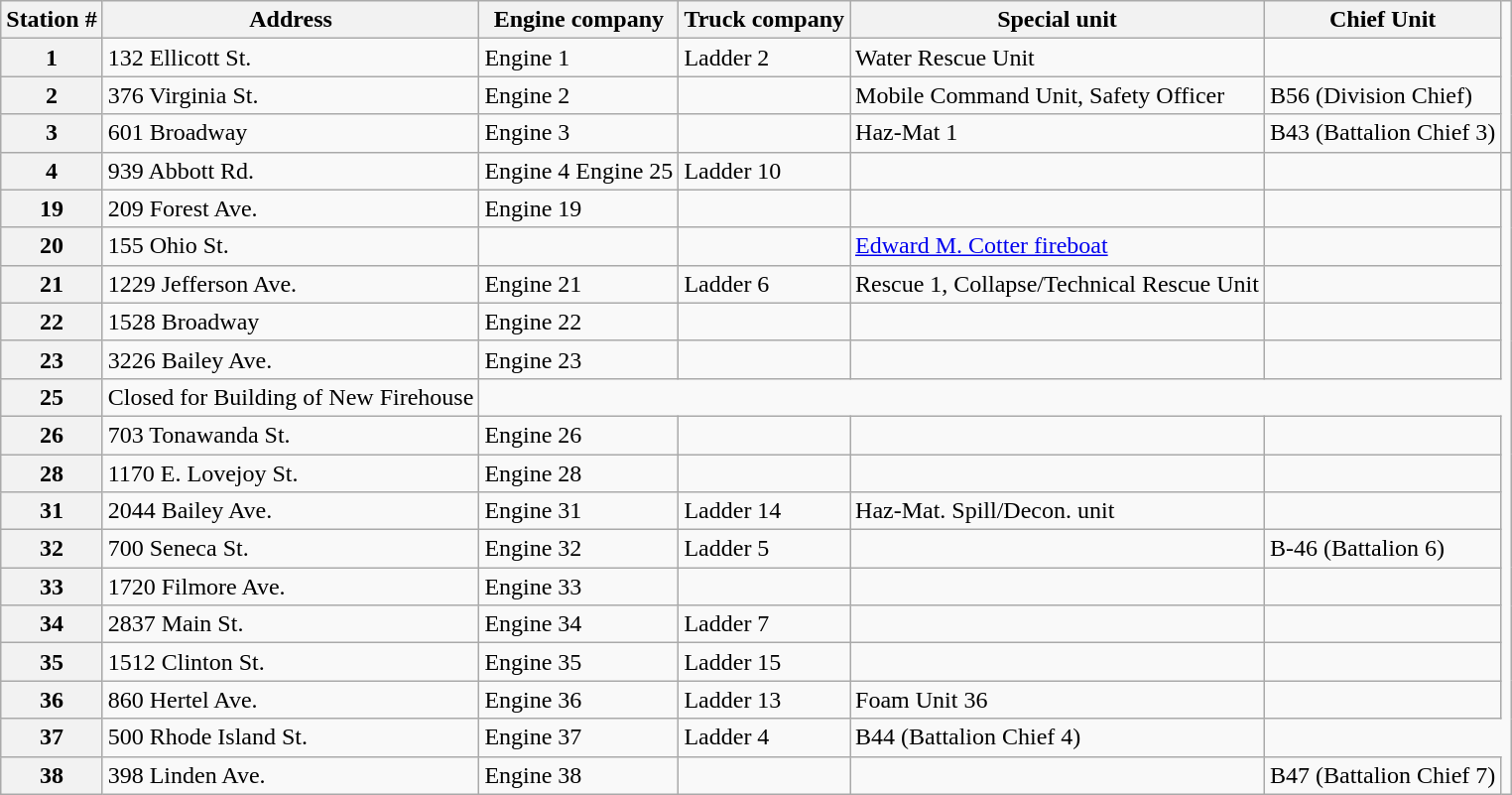<table class=wikitable>
<tr valign=bottom>
<th>Station #</th>
<th>Address</th>
<th>Engine company</th>
<th>Truck company</th>
<th>Special unit</th>
<th>Chief Unit</th>
</tr>
<tr>
<th>1</th>
<td>132 Ellicott St.</td>
<td>Engine 1</td>
<td>Ladder 2</td>
<td>Water Rescue Unit</td>
<td></td>
</tr>
<tr>
<th>2</th>
<td>376 Virginia St.</td>
<td>Engine 2</td>
<td></td>
<td>Mobile Command Unit, Safety Officer</td>
<td>B56 (Division Chief)</td>
</tr>
<tr>
<th>3</th>
<td>601 Broadway</td>
<td>Engine 3</td>
<td></td>
<td>Haz-Mat 1</td>
<td>B43 (Battalion Chief 3)</td>
</tr>
<tr>
<th>4</th>
<td>939 Abbott Rd.</td>
<td>Engine 4 Engine 25</td>
<td>Ladder 10</td>
<td></td>
<td></td>
<td></td>
</tr>
<tr>
<th>19</th>
<td>209 Forest Ave.</td>
<td>Engine 19</td>
<td></td>
<td></td>
<td></td>
</tr>
<tr>
<th>20</th>
<td>155 Ohio St.</td>
<td></td>
<td></td>
<td><a href='#'>Edward M. Cotter fireboat</a></td>
<td></td>
</tr>
<tr>
<th>21</th>
<td>1229 Jefferson Ave.</td>
<td>Engine 21</td>
<td>Ladder 6</td>
<td>Rescue 1, Collapse/Technical Rescue Unit</td>
<td></td>
</tr>
<tr>
<th>22</th>
<td>1528 Broadway</td>
<td>Engine 22</td>
<td></td>
<td></td>
<td></td>
</tr>
<tr>
<th>23</th>
<td>3226 Bailey Ave.</td>
<td>Engine 23</td>
<td></td>
<td></td>
<td></td>
</tr>
<tr>
<th>25</th>
<td>Closed for Building of New Firehouse</td>
</tr>
<tr>
<th>26</th>
<td>703 Tonawanda St.</td>
<td>Engine 26</td>
<td></td>
<td></td>
<td></td>
</tr>
<tr>
<th>28</th>
<td>1170 E. Lovejoy St.</td>
<td>Engine 28</td>
<td></td>
<td></td>
<td></td>
</tr>
<tr>
<th>31</th>
<td>2044 Bailey Ave.</td>
<td>Engine 31</td>
<td>Ladder 14</td>
<td>Haz-Mat. Spill/Decon. unit</td>
<td></td>
</tr>
<tr>
<th>32</th>
<td>700 Seneca St.</td>
<td>Engine 32</td>
<td>Ladder 5</td>
<td></td>
<td>B-46 (Battalion 6)</td>
</tr>
<tr>
<th>33</th>
<td>1720 Filmore Ave.</td>
<td>Engine 33</td>
<td></td>
<td></td>
<td></td>
</tr>
<tr>
<th>34</th>
<td>2837 Main St.</td>
<td>Engine 34</td>
<td>Ladder 7</td>
<td></td>
<td></td>
</tr>
<tr>
<th>35</th>
<td>1512 Clinton St.</td>
<td>Engine 35</td>
<td>Ladder 15</td>
<td></td>
<td></td>
</tr>
<tr>
<th>36</th>
<td>860 Hertel Ave.</td>
<td>Engine 36</td>
<td>Ladder 13</td>
<td>Foam Unit 36</td>
<td></td>
</tr>
<tr>
<th>37</th>
<td>500 Rhode Island St.</td>
<td>Engine 37</td>
<td>Ladder 4</td>
<td>B44 (Battalion Chief 4)</td>
</tr>
<tr>
<th>38</th>
<td>398 Linden Ave.</td>
<td>Engine 38</td>
<td></td>
<td></td>
<td>B47 (Battalion Chief 7)</td>
</tr>
</table>
